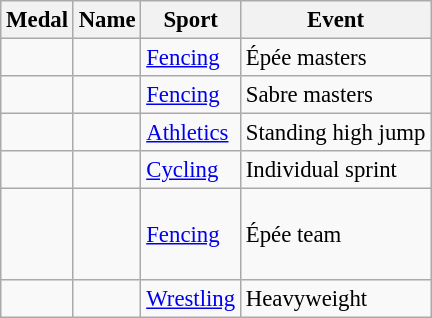<table class="wikitable sortable" style="font-size:95%">
<tr>
<th>Medal</th>
<th>Name</th>
<th>Sport</th>
<th>Event</th>
</tr>
<tr>
<td></td>
<td></td>
<td><a href='#'>Fencing</a></td>
<td>Épée masters</td>
</tr>
<tr>
<td></td>
<td></td>
<td><a href='#'>Fencing</a></td>
<td>Sabre masters</td>
</tr>
<tr>
<td></td>
<td></td>
<td><a href='#'>Athletics</a></td>
<td>Standing high jump</td>
</tr>
<tr>
<td></td>
<td></td>
<td><a href='#'>Cycling</a></td>
<td>Individual sprint</td>
</tr>
<tr>
<td></td>
<td><br><br><br></td>
<td><a href='#'>Fencing</a></td>
<td>Épée team</td>
</tr>
<tr>
<td></td>
<td></td>
<td><a href='#'>Wrestling</a></td>
<td>Heavyweight</td>
</tr>
</table>
